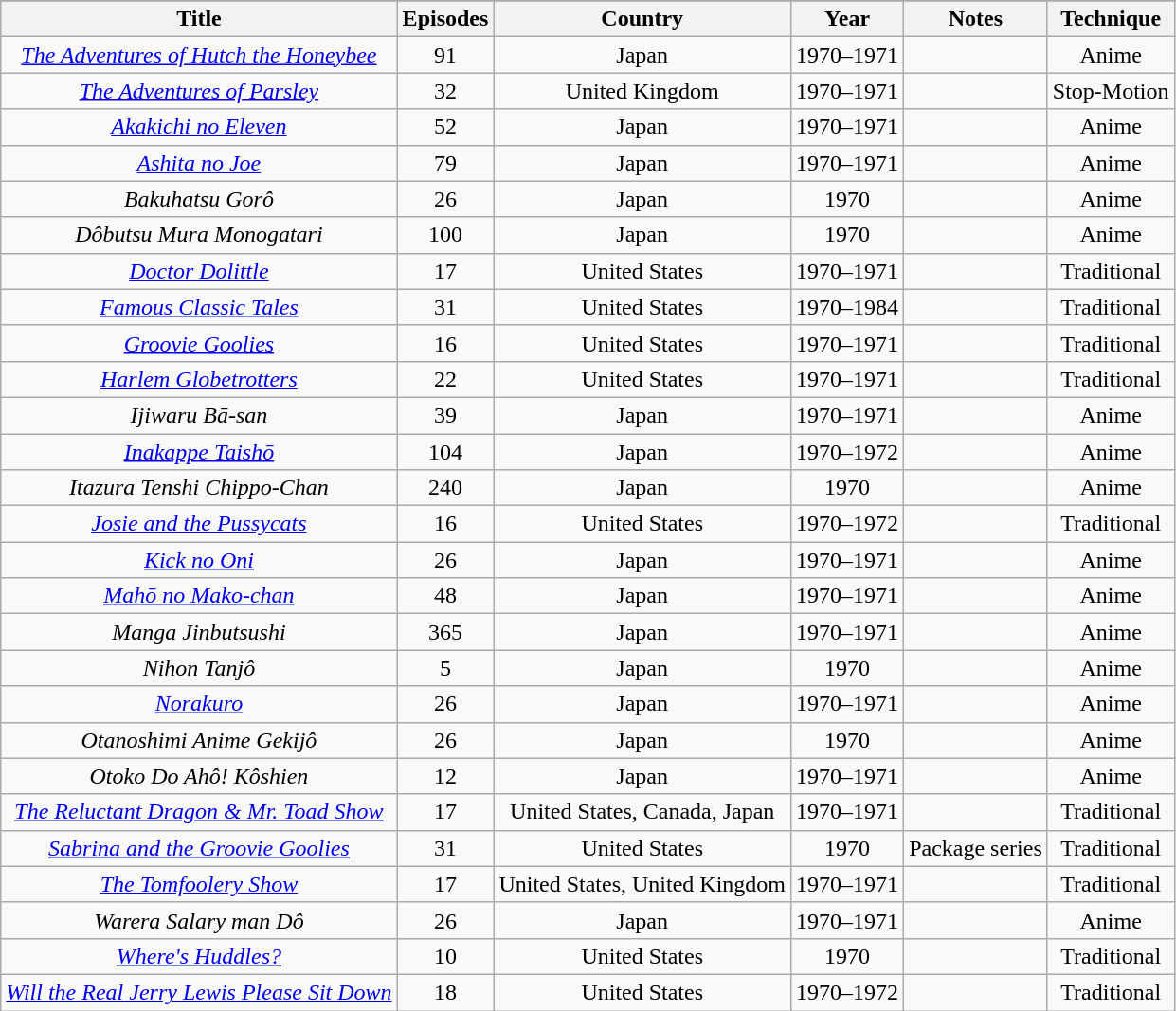<table class="wikitable sortable" style="text-align:center;">
<tr>
</tr>
<tr>
<th scope="col">Title</th>
<th scope="col">Episodes</th>
<th scope="col">Country</th>
<th scope="col">Year</th>
<th scope="col">Notes</th>
<th scope="col">Technique</th>
</tr>
<tr>
<td data-sort-value="Adventures of Hutch the Honeybee"><em><a href='#'>The Adventures of Hutch the Honeybee</a></em></td>
<td>91</td>
<td>Japan</td>
<td>1970–1971</td>
<td></td>
<td>Anime</td>
</tr>
<tr>
<td data-sort-value="Adventures of Parsley"><em><a href='#'>The Adventures of Parsley</a></em></td>
<td>32</td>
<td>United Kingdom</td>
<td>1970–1971</td>
<td></td>
<td>Stop-Motion</td>
</tr>
<tr>
<td><em><a href='#'>Akakichi no Eleven</a></em></td>
<td>52</td>
<td>Japan</td>
<td>1970–1971</td>
<td></td>
<td>Anime</td>
</tr>
<tr>
<td><em><a href='#'>Ashita no Joe</a></em></td>
<td>79</td>
<td>Japan</td>
<td>1970–1971</td>
<td></td>
<td>Anime</td>
</tr>
<tr>
<td><em>Bakuhatsu Gorô</em></td>
<td>26</td>
<td>Japan</td>
<td>1970</td>
<td></td>
<td>Anime</td>
</tr>
<tr>
<td><em>Dôbutsu Mura Monogatari</em></td>
<td>100</td>
<td>Japan</td>
<td>1970</td>
<td></td>
<td>Anime</td>
</tr>
<tr>
<td><em><a href='#'>Doctor Dolittle</a></em></td>
<td>17</td>
<td>United States</td>
<td>1970–1971</td>
<td></td>
<td>Traditional</td>
</tr>
<tr>
<td><em><a href='#'>Famous Classic Tales</a></em></td>
<td>31</td>
<td>United States</td>
<td>1970–1984</td>
<td></td>
<td>Traditional</td>
</tr>
<tr>
<td><em><a href='#'>Groovie Goolies</a></em></td>
<td>16</td>
<td>United States</td>
<td>1970–1971</td>
<td></td>
<td>Traditional</td>
</tr>
<tr>
<td><em><a href='#'>Harlem Globetrotters</a></em></td>
<td>22</td>
<td>United States</td>
<td>1970–1971</td>
<td></td>
<td>Traditional</td>
</tr>
<tr>
<td><em>Ijiwaru Bā-san</em></td>
<td>39</td>
<td>Japan</td>
<td>1970–1971</td>
<td></td>
<td>Anime</td>
</tr>
<tr>
<td><em><a href='#'>Inakappe Taishō</a></em></td>
<td>104</td>
<td>Japan</td>
<td>1970–1972</td>
<td></td>
<td>Anime</td>
</tr>
<tr>
<td><em>Itazura Tenshi Chippo-Chan</em></td>
<td>240</td>
<td>Japan</td>
<td>1970</td>
<td></td>
<td>Anime</td>
</tr>
<tr>
<td><em><a href='#'>Josie and the Pussycats</a></em></td>
<td>16</td>
<td>United States</td>
<td>1970–1972</td>
<td></td>
<td>Traditional</td>
</tr>
<tr>
<td><em><a href='#'>Kick no Oni</a></em></td>
<td>26</td>
<td>Japan</td>
<td>1970–1971</td>
<td></td>
<td>Anime</td>
</tr>
<tr>
<td><em><a href='#'>Mahō no Mako-chan</a></em></td>
<td>48</td>
<td>Japan</td>
<td>1970–1971</td>
<td></td>
<td>Anime</td>
</tr>
<tr>
<td><em>Manga Jinbutsushi</em></td>
<td>365</td>
<td>Japan</td>
<td>1970–1971</td>
<td></td>
<td>Anime</td>
</tr>
<tr>
<td><em>Nihon Tanjô</em></td>
<td>5</td>
<td>Japan</td>
<td>1970</td>
<td></td>
<td>Anime</td>
</tr>
<tr>
<td><em><a href='#'>Norakuro</a></em></td>
<td>26</td>
<td>Japan</td>
<td>1970–1971</td>
<td></td>
<td>Anime</td>
</tr>
<tr>
<td><em>Otanoshimi Anime Gekijô</em></td>
<td>26</td>
<td>Japan</td>
<td>1970</td>
<td></td>
<td>Anime</td>
</tr>
<tr>
<td><em>Otoko Do Ahô! Kôshien</em></td>
<td>12</td>
<td>Japan</td>
<td>1970–1971</td>
<td></td>
<td>Anime</td>
</tr>
<tr>
<td data-sort-value="Reluctant Dragon & Mr. Toad Show"><em><a href='#'>The Reluctant Dragon & Mr. Toad Show</a></em></td>
<td>17</td>
<td>United States, Canada, Japan</td>
<td>1970–1971</td>
<td></td>
<td>Traditional</td>
</tr>
<tr>
<td><em><a href='#'>Sabrina and the Groovie Goolies</a></em></td>
<td>31</td>
<td>United States</td>
<td>1970</td>
<td>Package series</td>
<td>Traditional</td>
</tr>
<tr>
<td data-sort-value="Tomfoolery Show"><em><a href='#'>The Tomfoolery Show</a></em></td>
<td>17</td>
<td>United States, United Kingdom</td>
<td>1970–1971</td>
<td></td>
<td>Traditional</td>
</tr>
<tr>
<td><em>Warera Salary man Dô</em></td>
<td>26</td>
<td>Japan</td>
<td>1970–1971</td>
<td></td>
<td>Anime</td>
</tr>
<tr>
<td><em><a href='#'>Where's Huddles?</a></em></td>
<td>10</td>
<td>United States</td>
<td>1970</td>
<td></td>
<td>Traditional</td>
</tr>
<tr>
<td><em><a href='#'>Will the Real Jerry Lewis Please Sit Down</a></em></td>
<td>18</td>
<td>United States</td>
<td>1970–1972</td>
<td></td>
<td>Traditional</td>
</tr>
</table>
